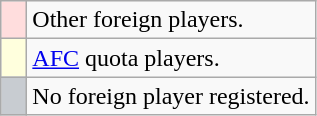<table class="wikitable">
<tr>
<td style="width:10px; background:#ffdddd;"></td>
<td>Other foreign players.</td>
</tr>
<tr>
<td style="width:10px; background:#ffffdd;"></td>
<td><a href='#'>AFC</a> quota players.</td>
</tr>
<tr>
<td style="width:10px; background:#c8ccd1;"></td>
<td>No foreign player registered.</td>
</tr>
</table>
